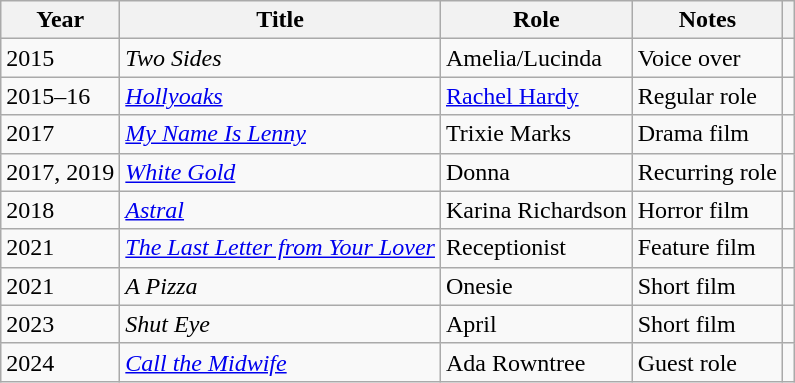<table class="wikitable sortable plainrowheaders">
<tr>
<th scope="col">Year</th>
<th scope="col">Title</th>
<th scope="col">Role</th>
<th scope="col" class="unsortable">Notes</th>
<th scope="col" class="unsortable"></th>
</tr>
<tr>
<td>2015</td>
<td><em>Two Sides</em></td>
<td>Amelia/Lucinda</td>
<td>Voice over</td>
<td style="text-align:center;"></td>
</tr>
<tr>
<td>2015–16</td>
<td><em><a href='#'>Hollyoaks</a></em></td>
<td><a href='#'>Rachel Hardy</a></td>
<td>Regular role</td>
<td style="text-align:center;"></td>
</tr>
<tr>
<td>2017</td>
<td><em><a href='#'>My Name Is Lenny</a></em></td>
<td>Trixie Marks</td>
<td>Drama film</td>
<td style="text-align:center;"></td>
</tr>
<tr>
<td>2017, 2019</td>
<td><em><a href='#'>White Gold</a></em></td>
<td>Donna</td>
<td>Recurring role</td>
<td style="text-align:center;"></td>
</tr>
<tr>
<td>2018</td>
<td><em><a href='#'>Astral</a></em></td>
<td>Karina Richardson</td>
<td>Horror film</td>
<td style="text-align:center;"></td>
</tr>
<tr>
<td>2021</td>
<td><em><a href='#'>The Last Letter from Your Lover</a></em></td>
<td>Receptionist</td>
<td>Feature film</td>
<td style="text-align:center;"></td>
</tr>
<tr>
<td>2021</td>
<td><em>A Pizza</em></td>
<td>Onesie</td>
<td>Short film</td>
<td style="text-align:center;"></td>
</tr>
<tr>
<td>2023</td>
<td><em>Shut Eye</em></td>
<td>April</td>
<td>Short film</td>
<td style="text-align:center;"></td>
</tr>
<tr>
<td>2024</td>
<td><em><a href='#'>Call the Midwife</a></em></td>
<td>Ada Rowntree</td>
<td>Guest role</td>
<td style="text-align:center;"></td>
</tr>
</table>
